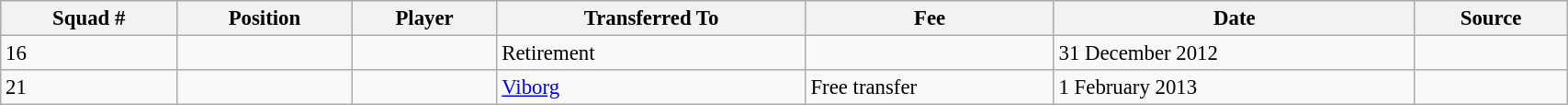<table class="wikitable sortable" style="width:90%; text-align:center; font-size:95%; text-align:left;">
<tr>
<th>Squad #</th>
<th>Position</th>
<th>Player</th>
<th>Transferred To</th>
<th>Fee</th>
<th>Date</th>
<th>Source</th>
</tr>
<tr>
<td>16</td>
<td></td>
<td></td>
<td>Retirement</td>
<td></td>
<td>31 December 2012</td>
<td></td>
</tr>
<tr>
<td>21</td>
<td></td>
<td></td>
<td> <a href='#'>Viborg</a></td>
<td>Free transfer</td>
<td>1 February 2013</td>
<td></td>
</tr>
</table>
